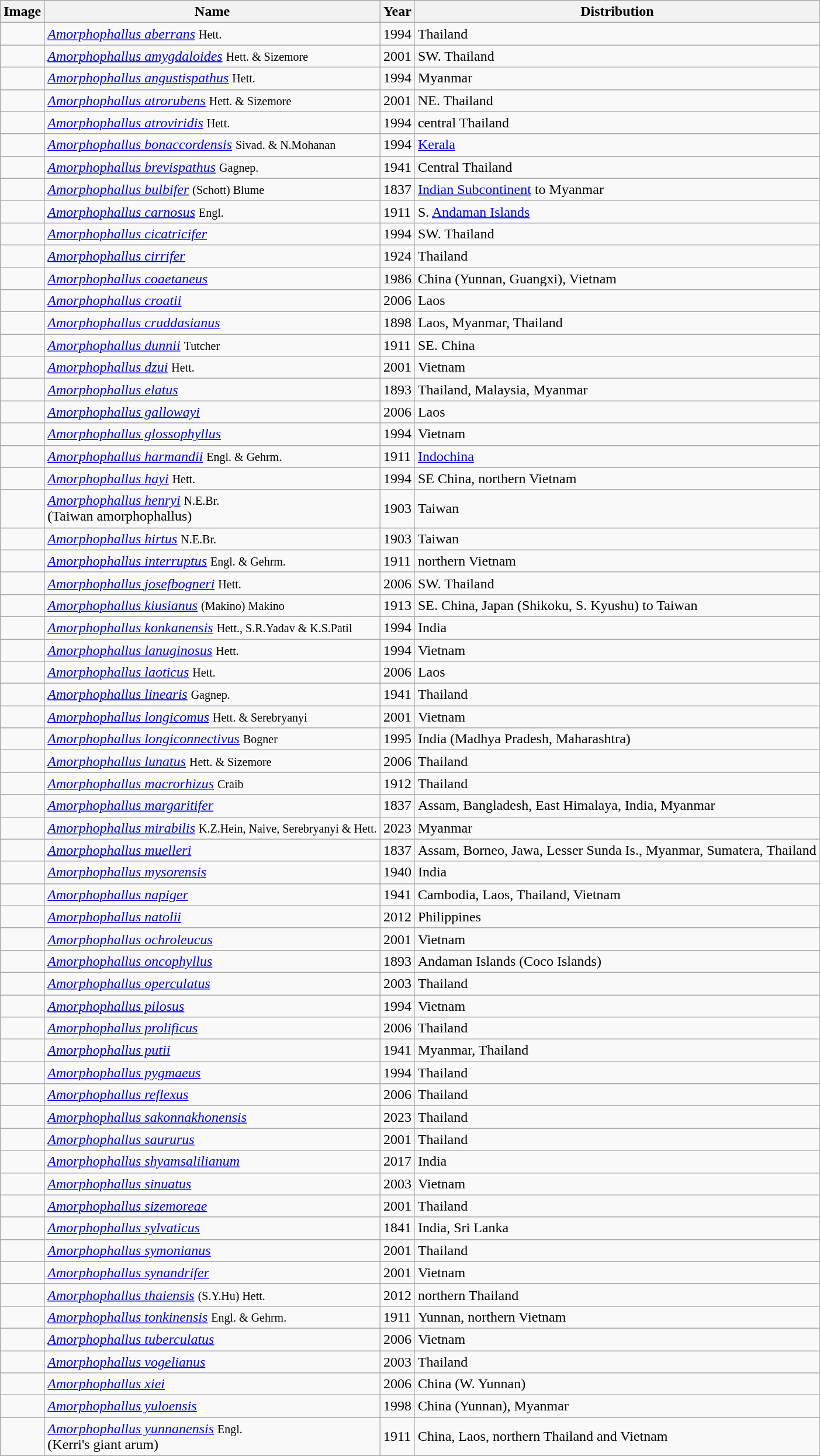<table class="wikitable sortable collapsible">
<tr>
<th>Image</th>
<th>Name</th>
<th>Year</th>
<th>Distribution</th>
</tr>
<tr>
<td></td>
<td><em><a href='#'>Amorphophallus aberrans</a></em> <small>Hett.</small></td>
<td>1994</td>
<td>Thailand</td>
</tr>
<tr>
<td></td>
<td><em><a href='#'>Amorphophallus amygdaloides</a></em> <small>Hett. & Sizemore</small></td>
<td>2001</td>
<td>SW. Thailand</td>
</tr>
<tr>
<td></td>
<td><em><a href='#'>Amorphophallus angustispathus</a></em> <small>Hett.</small></td>
<td>1994</td>
<td>Myanmar</td>
</tr>
<tr>
<td></td>
<td><em><a href='#'>Amorphophallus atrorubens</a></em> <small>Hett. & Sizemore</small></td>
<td>2001</td>
<td>NE. Thailand</td>
</tr>
<tr>
<td></td>
<td><em><a href='#'>Amorphophallus atroviridis</a></em> <small>Hett.</small></td>
<td>1994</td>
<td>central Thailand</td>
</tr>
<tr>
<td></td>
<td><em><a href='#'>Amorphophallus bonaccordensis</a></em> <small>Sivad. & N.Mohanan</small></td>
<td>1994</td>
<td><a href='#'>Kerala</a></td>
</tr>
<tr>
<td></td>
<td><em><a href='#'>Amorphophallus brevispathus</a></em> <small>Gagnep.</small></td>
<td>1941</td>
<td>Central Thailand</td>
</tr>
<tr>
<td></td>
<td><em><a href='#'>Amorphophallus bulbifer</a></em> <small>(Schott) Blume</small></td>
<td>1837</td>
<td><a href='#'>Indian Subcontinent</a> to Myanmar</td>
</tr>
<tr>
<td></td>
<td><em><a href='#'>Amorphophallus carnosus</a></em> <small>Engl.</small></td>
<td>1911</td>
<td>S. <a href='#'>Andaman Islands</a></td>
</tr>
<tr>
<td></td>
<td><em><a href='#'>Amorphophallus cicatricifer</a></em> </td>
<td>1994</td>
<td>SW. Thailand</td>
</tr>
<tr>
<td></td>
<td><em><a href='#'>Amorphophallus cirrifer</a></em> </td>
<td>1924</td>
<td>Thailand</td>
</tr>
<tr>
<td></td>
<td><em><a href='#'>Amorphophallus coaetaneus</a></em> </td>
<td>1986</td>
<td>China (Yunnan, Guangxi), Vietnam</td>
</tr>
<tr>
<td></td>
<td><em><a href='#'>Amorphophallus croatii</a></em> </td>
<td>2006</td>
<td>Laos</td>
</tr>
<tr>
<td></td>
<td><em><a href='#'>Amorphophallus cruddasianus</a></em> </td>
<td>1898</td>
<td>Laos, Myanmar, Thailand</td>
</tr>
<tr>
<td></td>
<td><em><a href='#'>Amorphophallus dunnii</a></em> <small>Tutcher</small></td>
<td>1911</td>
<td>SE. China</td>
</tr>
<tr>
<td></td>
<td><em><a href='#'>Amorphophallus dzui</a></em> <small>Hett.</small></td>
<td>2001</td>
<td>Vietnam</td>
</tr>
<tr>
<td></td>
<td><em><a href='#'>Amorphophallus elatus</a></em> </td>
<td>1893</td>
<td>Thailand, Malaysia, Myanmar</td>
</tr>
<tr>
<td></td>
<td><em><a href='#'>Amorphophallus gallowayi</a></em> </td>
<td>2006</td>
<td>Laos</td>
</tr>
<tr>
<td></td>
<td><em><a href='#'>Amorphophallus glossophyllus</a></em> </td>
<td>1994</td>
<td>Vietnam</td>
</tr>
<tr>
<td></td>
<td><em><a href='#'>Amorphophallus harmandii</a></em> <small>Engl. & Gehrm.</small></td>
<td>1911</td>
<td><a href='#'>Indochina</a></td>
</tr>
<tr>
<td></td>
<td><em><a href='#'>Amorphophallus hayi</a></em> <small>Hett.</small></td>
<td>1994</td>
<td>SE China, northern Vietnam</td>
</tr>
<tr>
<td></td>
<td><em><a href='#'>Amorphophallus henryi</a></em> <small>N.E.Br.</small><br>(Taiwan amorphophallus)</td>
<td>1903</td>
<td>Taiwan</td>
</tr>
<tr>
<td></td>
<td><em><a href='#'>Amorphophallus hirtus</a></em> <small>N.E.Br.</small></td>
<td>1903</td>
<td>Taiwan</td>
</tr>
<tr>
<td></td>
<td><em><a href='#'>Amorphophallus interruptus</a></em> <small>Engl. & Gehrm.</small></td>
<td>1911</td>
<td>northern Vietnam</td>
</tr>
<tr>
<td></td>
<td><em><a href='#'>Amorphophallus josefbogneri</a></em> <small>Hett.</small></td>
<td>2006</td>
<td>SW. Thailand</td>
</tr>
<tr>
<td></td>
<td><em><a href='#'>Amorphophallus kiusianus</a></em> <small>(Makino) Makino</small></td>
<td>1913</td>
<td>SE. China, Japan (Shikoku, S. Kyushu) to Taiwan</td>
</tr>
<tr>
<td></td>
<td><em><a href='#'>Amorphophallus konkanensis</a></em> <small>Hett., S.R.Yadav & K.S.Patil</small></td>
<td>1994</td>
<td>India</td>
</tr>
<tr>
<td></td>
<td><em><a href='#'>Amorphophallus lanuginosus</a></em> <small>Hett.</small></td>
<td>1994</td>
<td>Vietnam</td>
</tr>
<tr>
<td></td>
<td><em><a href='#'>Amorphophallus laoticus</a></em> <small>Hett.</small></td>
<td>2006</td>
<td>Laos</td>
</tr>
<tr>
<td></td>
<td><em><a href='#'>Amorphophallus linearis</a></em> <small>Gagnep.</small></td>
<td>1941</td>
<td>Thailand</td>
</tr>
<tr>
<td></td>
<td><em><a href='#'>Amorphophallus longicomus</a></em> <small>Hett. & Serebryanyi</small></td>
<td>2001</td>
<td>Vietnam</td>
</tr>
<tr>
<td></td>
<td><em><a href='#'>Amorphophallus longiconnectivus</a></em> <small>Bogner</small></td>
<td>1995</td>
<td>India (Madhya Pradesh, Maharashtra)</td>
</tr>
<tr>
<td></td>
<td><em><a href='#'>Amorphophallus lunatus</a></em> <small>Hett. & Sizemore</small></td>
<td>2006</td>
<td>Thailand</td>
</tr>
<tr>
<td></td>
<td><em><a href='#'>Amorphophallus macrorhizus</a></em> <small>Craib</small></td>
<td>1912</td>
<td>Thailand</td>
</tr>
<tr>
<td></td>
<td><em><a href='#'>Amorphophallus margaritifer</a></em> </td>
<td>1837</td>
<td>Assam, Bangladesh, East Himalaya, India, Myanmar</td>
</tr>
<tr>
<td></td>
<td><em><a href='#'>Amorphophallus mirabilis</a></em> <small> K.Z.Hein, Naive, Serebryanyi & Hett.</small></td>
<td>2023</td>
<td>Myanmar</td>
</tr>
<tr>
<td></td>
<td><em><a href='#'>Amorphophallus muelleri</a></em> </td>
<td>1837</td>
<td>Assam, Borneo, Jawa, Lesser Sunda Is., Myanmar, Sumatera, Thailand</td>
</tr>
<tr>
<td></td>
<td><em><a href='#'>Amorphophallus mysorensis</a></em> </td>
<td>1940</td>
<td>India</td>
</tr>
<tr>
<td></td>
<td><em><a href='#'>Amorphophallus napiger</a></em> </td>
<td>1941</td>
<td>Cambodia, Laos, Thailand, Vietnam</td>
</tr>
<tr>
<td></td>
<td><em><a href='#'>Amorphophallus natolii</a></em> </td>
<td>2012</td>
<td>Philippines</td>
</tr>
<tr>
<td></td>
<td><em><a href='#'>Amorphophallus ochroleucus</a></em> </td>
<td>2001</td>
<td>Vietnam</td>
</tr>
<tr>
<td></td>
<td><em><a href='#'>Amorphophallus oncophyllus</a></em> </td>
<td>1893</td>
<td>Andaman Islands (Coco Islands)</td>
</tr>
<tr>
<td></td>
<td><em><a href='#'>Amorphophallus operculatus</a></em> </td>
<td>2003</td>
<td>Thailand</td>
</tr>
<tr>
<td></td>
<td><em><a href='#'>Amorphophallus pilosus</a></em> </td>
<td>1994</td>
<td>Vietnam</td>
</tr>
<tr>
<td></td>
<td><em><a href='#'>Amorphophallus prolificus</a></em> </td>
<td>2006</td>
<td>Thailand</td>
</tr>
<tr>
<td></td>
<td><em><a href='#'>Amorphophallus putii</a></em> </td>
<td>1941</td>
<td>Myanmar, Thailand</td>
</tr>
<tr>
<td></td>
<td><em><a href='#'>Amorphophallus pygmaeus</a></em> </td>
<td>1994</td>
<td>Thailand</td>
</tr>
<tr>
<td></td>
<td><em><a href='#'>Amorphophallus reflexus</a></em> </td>
<td>2006</td>
<td>Thailand</td>
</tr>
<tr>
<td></td>
<td><em><a href='#'>Amorphophallus sakonnakhonensis</a></em> </td>
<td>2023</td>
<td>Thailand</td>
</tr>
<tr>
<td></td>
<td><em><a href='#'>Amorphophallus saururus</a></em> </td>
<td>2001</td>
<td>Thailand</td>
</tr>
<tr>
<td></td>
<td><em><a href='#'>Amorphophallus shyamsalilianum</a></em> </td>
<td>2017</td>
<td>India</td>
</tr>
<tr>
<td></td>
<td><em><a href='#'>Amorphophallus sinuatus</a></em> </td>
<td>2003</td>
<td>Vietnam</td>
</tr>
<tr>
<td></td>
<td><em><a href='#'>Amorphophallus sizemoreae</a></em> </td>
<td>2001</td>
<td>Thailand</td>
</tr>
<tr>
<td></td>
<td><em><a href='#'>Amorphophallus sylvaticus</a></em> </td>
<td>1841</td>
<td>India, Sri Lanka</td>
</tr>
<tr>
<td></td>
<td><em><a href='#'>Amorphophallus symonianus</a></em> </td>
<td>2001</td>
<td>Thailand</td>
</tr>
<tr>
<td></td>
<td><em><a href='#'>Amorphophallus synandrifer</a></em> </td>
<td>2001</td>
<td>Vietnam</td>
</tr>
<tr>
<td></td>
<td><em><a href='#'>Amorphophallus thaiensis</a></em> <small>(S.Y.Hu) Hett.</small></td>
<td>2012</td>
<td>northern Thailand</td>
</tr>
<tr>
<td></td>
<td><em><a href='#'>Amorphophallus tonkinensis</a></em> <small>Engl. & Gehrm.</small></td>
<td>1911</td>
<td>Yunnan, northern Vietnam</td>
</tr>
<tr>
<td></td>
<td><em><a href='#'>Amorphophallus tuberculatus</a></em> </td>
<td>2006</td>
<td>Vietnam</td>
</tr>
<tr>
<td></td>
<td><em><a href='#'>Amorphophallus vogelianus</a></em> </td>
<td>2003</td>
<td>Thailand</td>
</tr>
<tr>
<td></td>
<td><em><a href='#'>Amorphophallus xiei</a></em> </td>
<td>2006</td>
<td>China (W. Yunnan)</td>
</tr>
<tr>
<td></td>
<td><em><a href='#'>Amorphophallus yuloensis</a></em> </td>
<td>1998</td>
<td>China (Yunnan), Myanmar</td>
</tr>
<tr>
<td></td>
<td><em><a href='#'>Amorphophallus yunnanensis</a></em> <small>Engl.</small><br>(Kerri's giant arum)</td>
<td>1911</td>
<td>China, Laos, northern Thailand and Vietnam</td>
</tr>
<tr>
</tr>
</table>
